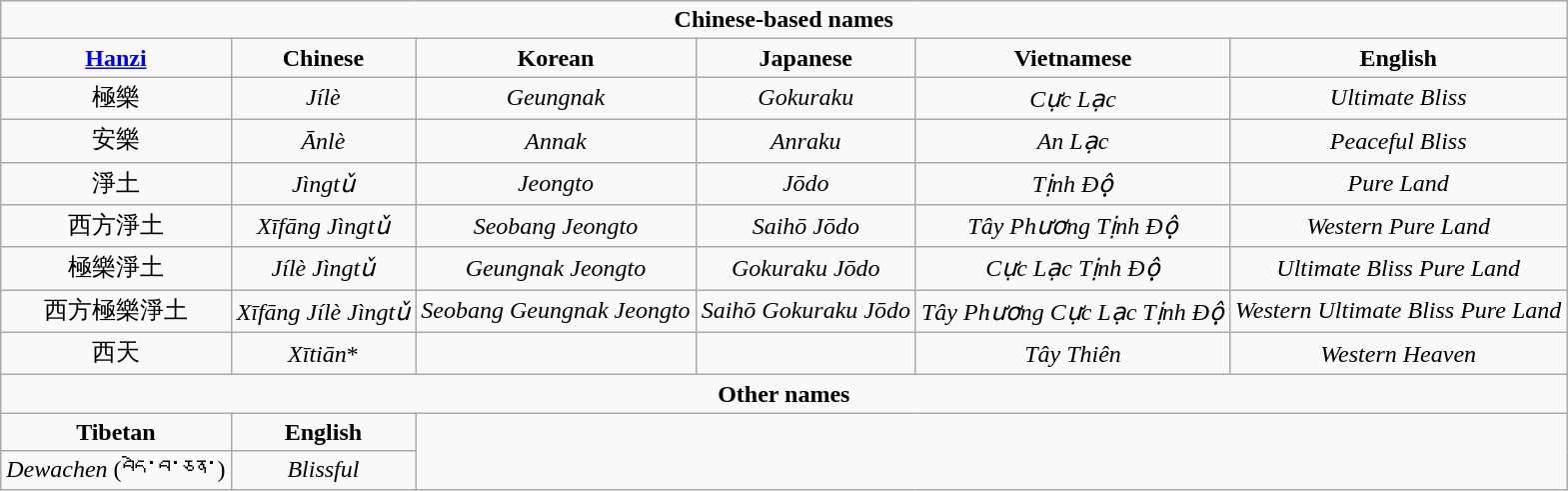<table class="wikitable" style="float:center; margin-left:6px; text-align:center">
<tr>
<td colspan="6"><strong>Chinese-based names</strong></td>
</tr>
<tr>
<td><strong><a href='#'>Hanzi</a></strong></td>
<td><strong>Chinese</strong></td>
<td><strong>Korean</strong></td>
<td><strong>Japanese</strong></td>
<td><strong>Vietnamese</strong></td>
<td><strong>English</strong></td>
</tr>
<tr>
<td>極樂</td>
<td><em>Jílè</em></td>
<td><em>Geungnak</em></td>
<td><em>Gokuraku</em></td>
<td><em>Cực Lạc</em></td>
<td><em>Ultimate Bliss</em></td>
</tr>
<tr>
<td>安樂</td>
<td><em>Ānlè</em></td>
<td><em>Annak</em></td>
<td><em>Anraku</em></td>
<td><em>An Lạc</em></td>
<td><em>Peaceful Bliss</em></td>
</tr>
<tr>
<td>淨土</td>
<td><em>Jìngtǔ</em></td>
<td><em>Jeongto</em></td>
<td><em>Jōdo</em></td>
<td><em>Tịnh Độ</em></td>
<td><em>Pure Land</em></td>
</tr>
<tr>
<td>西方淨土</td>
<td><em>Xīfāng Jìngtǔ</em></td>
<td><em>Seobang Jeongto</em></td>
<td><em>Saihō Jōdo</em></td>
<td><em>Tây Phương Tịnh Độ</em></td>
<td><em>Western Pure Land</em></td>
</tr>
<tr>
<td>極樂淨土</td>
<td><em>Jílè Jìngtǔ</em></td>
<td><em>Geungnak Jeongto</em></td>
<td><em>Gokuraku Jōdo</em></td>
<td><em>Cực Lạc Tịnh Độ</em></td>
<td><em>Ultimate Bliss Pure Land</em></td>
</tr>
<tr>
<td>西方極樂淨土</td>
<td><em>Xīfāng Jílè Jìngtǔ</em></td>
<td><em>Seobang Geungnak Jeongto</em></td>
<td><em>Saihō Gokuraku Jōdo</em></td>
<td><em>Tây Phương Cực Lạc Tịnh Độ</em></td>
<td><em>Western Ultimate Bliss Pure Land</em></td>
</tr>
<tr>
<td>西天</td>
<td><em>Xītiān</em>*</td>
<td></td>
<td></td>
<td><em>Tây Thiên</em></td>
<td><em>Western Heaven</em></td>
</tr>
<tr>
<td colspan="6"><strong>Other names</strong></td>
</tr>
<tr>
<td><strong>Tibetan</strong></td>
<td><strong>English</strong></td>
</tr>
<tr>
<td><em>Dewachen</em> (བདེ་བ་ཅན་)</td>
<td><em>Blissful</em></td>
</tr>
</table>
